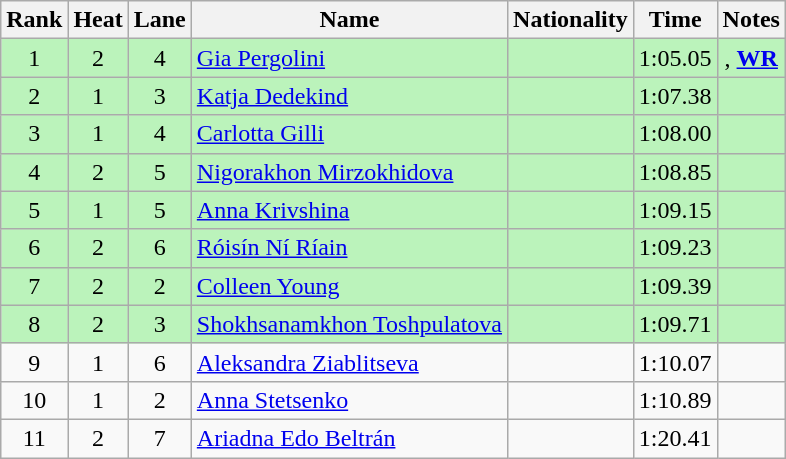<table class="wikitable sortable" style="text-align:center">
<tr>
<th>Rank</th>
<th>Heat</th>
<th>Lane</th>
<th>Name</th>
<th>Nationality</th>
<th>Time</th>
<th>Notes</th>
</tr>
<tr bgcolor=bbf3bb>
<td>1</td>
<td>2</td>
<td>4</td>
<td align=left><a href='#'>Gia Pergolini</a></td>
<td align=left></td>
<td>1:05.05</td>
<td>, <strong><a href='#'>WR</a></strong></td>
</tr>
<tr bgcolor=bbf3bb>
<td>2</td>
<td>1</td>
<td>3</td>
<td align=left><a href='#'>Katja Dedekind</a></td>
<td align=left></td>
<td>1:07.38</td>
<td></td>
</tr>
<tr bgcolor=bbf3bb>
<td>3</td>
<td>1</td>
<td>4</td>
<td align=left><a href='#'>Carlotta Gilli</a></td>
<td align=left></td>
<td>1:08.00</td>
<td></td>
</tr>
<tr bgcolor=bbf3bb>
<td>4</td>
<td>2</td>
<td>5</td>
<td align=left><a href='#'>Nigorakhon Mirzokhidova</a></td>
<td align=left></td>
<td>1:08.85</td>
<td></td>
</tr>
<tr bgcolor=bbf3bb>
<td>5</td>
<td>1</td>
<td>5</td>
<td align=left><a href='#'>Anna Krivshina</a></td>
<td align=left></td>
<td>1:09.15</td>
<td></td>
</tr>
<tr bgcolor=bbf3bb>
<td>6</td>
<td>2</td>
<td>6</td>
<td align=left><a href='#'>Róisín Ní Ríain</a></td>
<td align=left></td>
<td>1:09.23</td>
<td></td>
</tr>
<tr bgcolor=bbf3bb>
<td>7</td>
<td>2</td>
<td>2</td>
<td align=left><a href='#'>Colleen Young</a></td>
<td align=left></td>
<td>1:09.39</td>
<td></td>
</tr>
<tr bgcolor=bbf3bb>
<td>8</td>
<td>2</td>
<td>3</td>
<td align=left><a href='#'>Shokhsanamkhon Toshpulatova</a></td>
<td align=left></td>
<td>1:09.71</td>
<td></td>
</tr>
<tr>
<td>9</td>
<td>1</td>
<td>6</td>
<td align=left><a href='#'>Aleksandra Ziablitseva</a></td>
<td align=left></td>
<td>1:10.07</td>
<td></td>
</tr>
<tr>
<td>10</td>
<td>1</td>
<td>2</td>
<td align=left><a href='#'>Anna Stetsenko</a></td>
<td align=left></td>
<td>1:10.89</td>
<td></td>
</tr>
<tr>
<td>11</td>
<td>2</td>
<td>7</td>
<td align=left><a href='#'>Ariadna Edo Beltrán</a></td>
<td align=left></td>
<td>1:20.41</td>
<td></td>
</tr>
</table>
